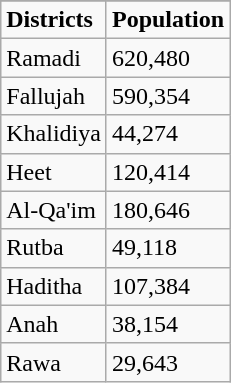<table class="wikitable">
<tr>
</tr>
<tr>
<td><strong>Districts</strong></td>
<td><strong>Population</strong></td>
</tr>
<tr>
<td>Ramadi</td>
<td>620,480</td>
</tr>
<tr>
<td>Fallujah</td>
<td>590,354</td>
</tr>
<tr>
<td>Khalidiya</td>
<td>44,274</td>
</tr>
<tr>
<td>Heet</td>
<td>120,414</td>
</tr>
<tr>
<td>Al-Qa'im</td>
<td>180,646</td>
</tr>
<tr>
<td>Rutba</td>
<td>49,118</td>
</tr>
<tr>
<td>Haditha</td>
<td>107,384</td>
</tr>
<tr>
<td>Anah</td>
<td>38,154</td>
</tr>
<tr>
<td>Rawa</td>
<td>29,643</td>
</tr>
</table>
